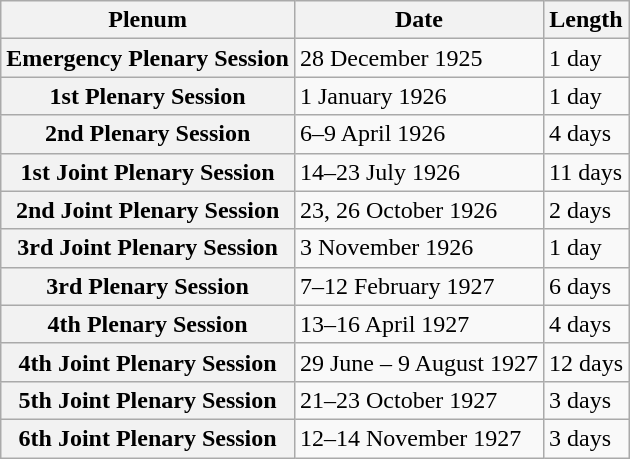<table class="wikitable sortable plainrowheaders">
<tr>
<th scope="col">Plenum</th>
<th scope="col">Date</th>
<th scope="col">Length</th>
</tr>
<tr>
<th scope="row">Emergency Plenary Session</th>
<td data-sort-value="1">28 December 1925</td>
<td>1 day</td>
</tr>
<tr>
<th scope="row">1st Plenary Session</th>
<td data-sort-value="2">1 January 1926</td>
<td>1 day</td>
</tr>
<tr>
<th scope="row">2nd Plenary Session</th>
<td data-sort-value="3">6–9 April 1926</td>
<td>4 days</td>
</tr>
<tr>
<th scope="row">1st Joint Plenary Session</th>
<td data-sort-value="4">14–23 July 1926</td>
<td>11 days</td>
</tr>
<tr>
<th scope="row">2nd Joint Plenary Session</th>
<td data-sort-value="5">23, 26 October 1926</td>
<td>2 days</td>
</tr>
<tr>
<th scope="row">3rd Joint Plenary Session</th>
<td data-sort-value="6">3 November 1926</td>
<td>1 day</td>
</tr>
<tr>
<th scope="row">3rd Plenary Session</th>
<td data-sort-value="7">7–12 February 1927</td>
<td>6 days</td>
</tr>
<tr>
<th scope="row">4th Plenary Session</th>
<td data-sort-value="8">13–16 April 1927</td>
<td>4 days</td>
</tr>
<tr>
<th scope="row">4th Joint Plenary Session</th>
<td data-sort-value="9">29 June – 9 August 1927</td>
<td>12 days</td>
</tr>
<tr>
<th scope="row">5th Joint Plenary Session</th>
<td data-sort-value="10">21–23 October 1927</td>
<td>3 days</td>
</tr>
<tr>
<th scope="row">6th Joint Plenary Session</th>
<td data-sort-value="11">12–14 November 1927</td>
<td>3 days</td>
</tr>
</table>
